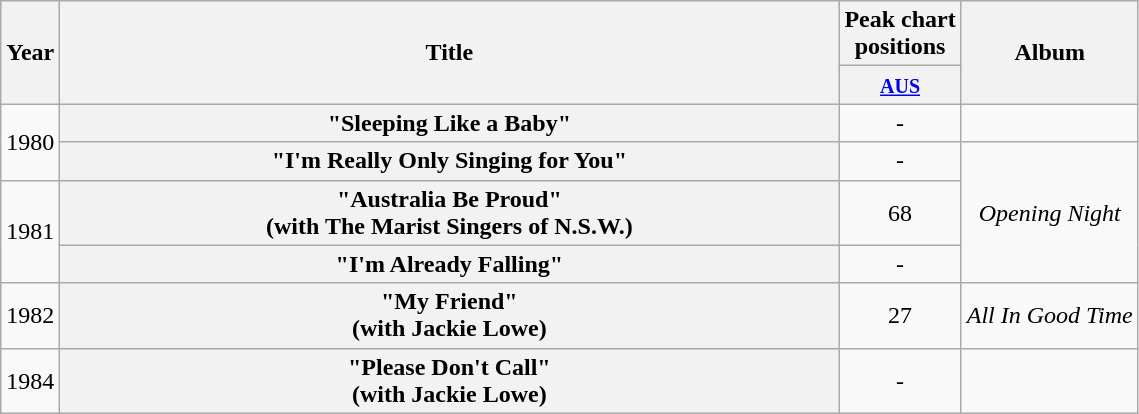<table class="wikitable plainrowheaders" style="text-align:center;" border="1">
<tr>
<th scope="col" rowspan="2">Year</th>
<th scope="col" rowspan="2" style="width:32em;">Title</th>
<th scope="col" colspan="1">Peak chart<br>positions</th>
<th scope="col" rowspan="2">Album</th>
</tr>
<tr>
<th scope="col" style="text-align:center;"><small><a href='#'>AUS</a></small><br></th>
</tr>
<tr>
<td rowspan="2">1980</td>
<th scope="row">"Sleeping Like a Baby"</th>
<td style="text-align:center;">-</td>
<td></td>
</tr>
<tr>
<th scope="row">"I'm Really Only Singing for You"</th>
<td style="text-align:center;">-</td>
<td rowspan="3"><em>Opening Night</em></td>
</tr>
<tr>
<td rowspan="2">1981</td>
<th scope="row">"Australia Be Proud" <br> (with The Marist Singers of N.S.W.)</th>
<td style="text-align:center;">68</td>
</tr>
<tr>
<th scope="row">"I'm Already Falling"</th>
<td style="text-align:center;">-</td>
</tr>
<tr>
<td>1982</td>
<th scope="row">"My Friend" <br> (with Jackie Lowe)</th>
<td style="text-align:center;">27</td>
<td><em>All In Good Time</em></td>
</tr>
<tr>
<td>1984</td>
<th scope="row">"Please Don't Call" <br> (with Jackie Lowe)</th>
<td style="text-align:center;">-</td>
<td></td>
</tr>
</table>
